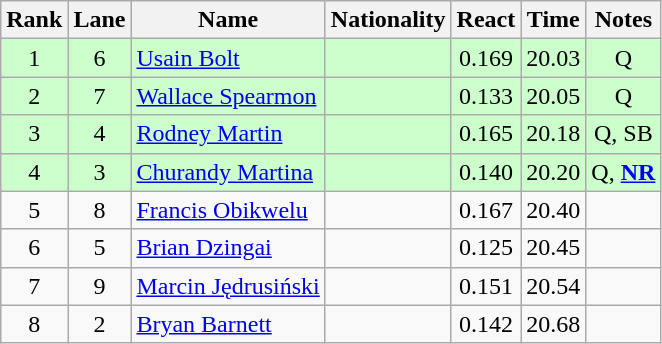<table class="wikitable sortable" style="text-align:center">
<tr>
<th>Rank</th>
<th>Lane</th>
<th>Name</th>
<th>Nationality</th>
<th>React</th>
<th>Time</th>
<th>Notes</th>
</tr>
<tr bgcolor=ccffcc>
<td>1</td>
<td>6</td>
<td align=left><a href='#'>Usain Bolt</a></td>
<td align=left></td>
<td>0.169</td>
<td>20.03</td>
<td>Q</td>
</tr>
<tr bgcolor=ccffcc>
<td>2</td>
<td>7</td>
<td align=left><a href='#'>Wallace Spearmon</a></td>
<td align=left></td>
<td>0.133</td>
<td>20.05</td>
<td>Q</td>
</tr>
<tr bgcolor=ccffcc>
<td>3</td>
<td>4</td>
<td align=left><a href='#'>Rodney Martin</a></td>
<td align=left></td>
<td>0.165</td>
<td>20.18</td>
<td>Q, SB</td>
</tr>
<tr bgcolor=ccffcc>
<td>4</td>
<td>3</td>
<td align=left><a href='#'>Churandy Martina</a></td>
<td align=left></td>
<td>0.140</td>
<td>20.20</td>
<td>Q, <strong><a href='#'>NR</a></strong></td>
</tr>
<tr>
<td>5</td>
<td>8</td>
<td align=left><a href='#'>Francis Obikwelu</a></td>
<td align=left></td>
<td>0.167</td>
<td>20.40</td>
<td></td>
</tr>
<tr>
<td>6</td>
<td>5</td>
<td align=left><a href='#'>Brian Dzingai</a></td>
<td align=left></td>
<td>0.125</td>
<td>20.45</td>
<td></td>
</tr>
<tr>
<td>7</td>
<td>9</td>
<td align=left><a href='#'>Marcin Jędrusiński</a></td>
<td align=left></td>
<td>0.151</td>
<td>20.54</td>
<td></td>
</tr>
<tr>
<td>8</td>
<td>2</td>
<td align=left><a href='#'>Bryan Barnett</a></td>
<td align=left></td>
<td>0.142</td>
<td>20.68</td>
<td></td>
</tr>
</table>
